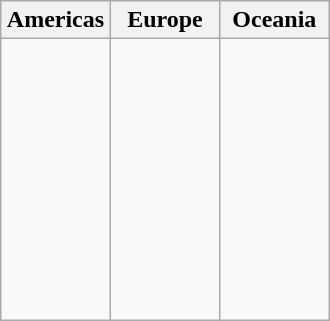<table class=wikitable>
<tr>
<th width=33%>Americas</th>
<th width=33%>Europe</th>
<th width=33%>Oceania</th>
</tr>
<tr valign=top>
<td><br> <br> <br> </td>
<td><br> <br> <br> <br><br><br> <br> <br> <br> <br> </td>
<td></td>
</tr>
</table>
